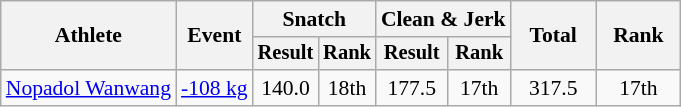<table class="wikitable" style="font-size:90%">
<tr>
<th rowspan="2">Athlete</th>
<th rowspan="2">Event</th>
<th colspan="2">Snatch</th>
<th colspan="2">Clean & Jerk</th>
<th rowspan="2" width=50>Total</th>
<th rowspan="2" width=50>Rank</th>
</tr>
<tr style="font-size:95%">
<th>Result</th>
<th>Rank</th>
<th>Result</th>
<th>Rank</th>
</tr>
<tr>
<td><a href='#'>Nopadol Wanwang</a></td>
<td><a href='#'>-108 kg</a></td>
<td align=center>140.0</td>
<td align=center>18th</td>
<td align=center>177.5</td>
<td align=center>17th</td>
<td align=center>317.5</td>
<td align=center>17th</td>
</tr>
</table>
